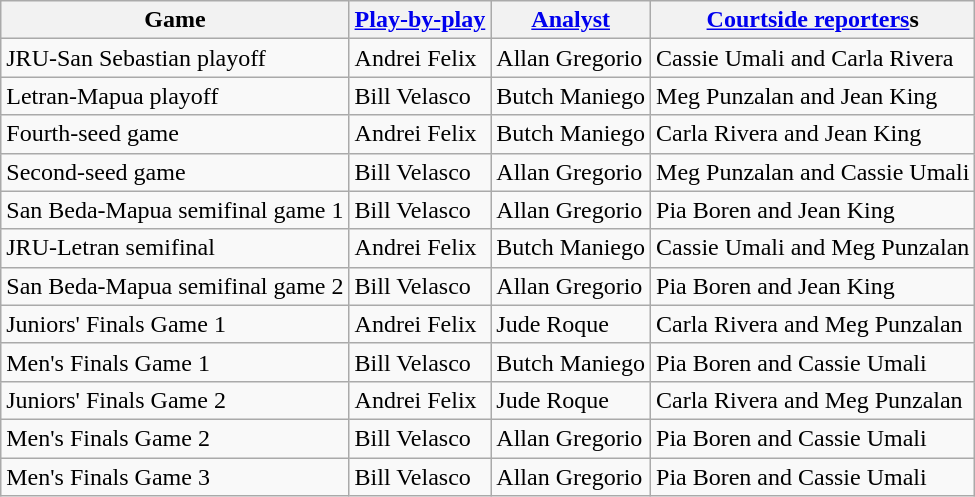<table class=wikitable>
<tr>
<th>Game</th>
<th><a href='#'>Play-by-play</a></th>
<th><a href='#'>Analyst</a></th>
<th><a href='#'>Courtside reporters</a>s</th>
</tr>
<tr>
<td>JRU-San Sebastian playoff</td>
<td>Andrei Felix</td>
<td>Allan Gregorio</td>
<td>Cassie Umali and Carla Rivera</td>
</tr>
<tr>
<td>Letran-Mapua playoff</td>
<td>Bill Velasco</td>
<td>Butch Maniego</td>
<td>Meg Punzalan and Jean King</td>
</tr>
<tr>
<td>Fourth-seed game</td>
<td>Andrei Felix</td>
<td>Butch Maniego</td>
<td>Carla Rivera and Jean King</td>
</tr>
<tr>
<td>Second-seed game</td>
<td>Bill Velasco</td>
<td>Allan Gregorio</td>
<td>Meg Punzalan and Cassie Umali</td>
</tr>
<tr>
<td>San Beda-Mapua semifinal game 1</td>
<td>Bill Velasco</td>
<td>Allan Gregorio</td>
<td>Pia Boren and Jean King</td>
</tr>
<tr>
<td>JRU-Letran semifinal</td>
<td>Andrei Felix</td>
<td>Butch Maniego</td>
<td>Cassie Umali and Meg Punzalan</td>
</tr>
<tr>
<td>San Beda-Mapua semifinal game 2</td>
<td>Bill Velasco</td>
<td>Allan Gregorio</td>
<td>Pia Boren and Jean King</td>
</tr>
<tr>
<td>Juniors' Finals Game 1</td>
<td>Andrei Felix</td>
<td>Jude Roque</td>
<td>Carla Rivera and Meg Punzalan</td>
</tr>
<tr>
<td>Men's Finals Game 1</td>
<td>Bill Velasco</td>
<td>Butch Maniego</td>
<td>Pia Boren and Cassie Umali</td>
</tr>
<tr>
<td>Juniors' Finals Game 2</td>
<td>Andrei Felix</td>
<td>Jude Roque</td>
<td>Carla Rivera and Meg Punzalan</td>
</tr>
<tr>
<td>Men's Finals Game 2</td>
<td>Bill Velasco</td>
<td>Allan Gregorio</td>
<td>Pia Boren and Cassie Umali</td>
</tr>
<tr>
<td>Men's Finals Game 3</td>
<td>Bill Velasco</td>
<td>Allan Gregorio</td>
<td>Pia Boren and Cassie Umali</td>
</tr>
</table>
